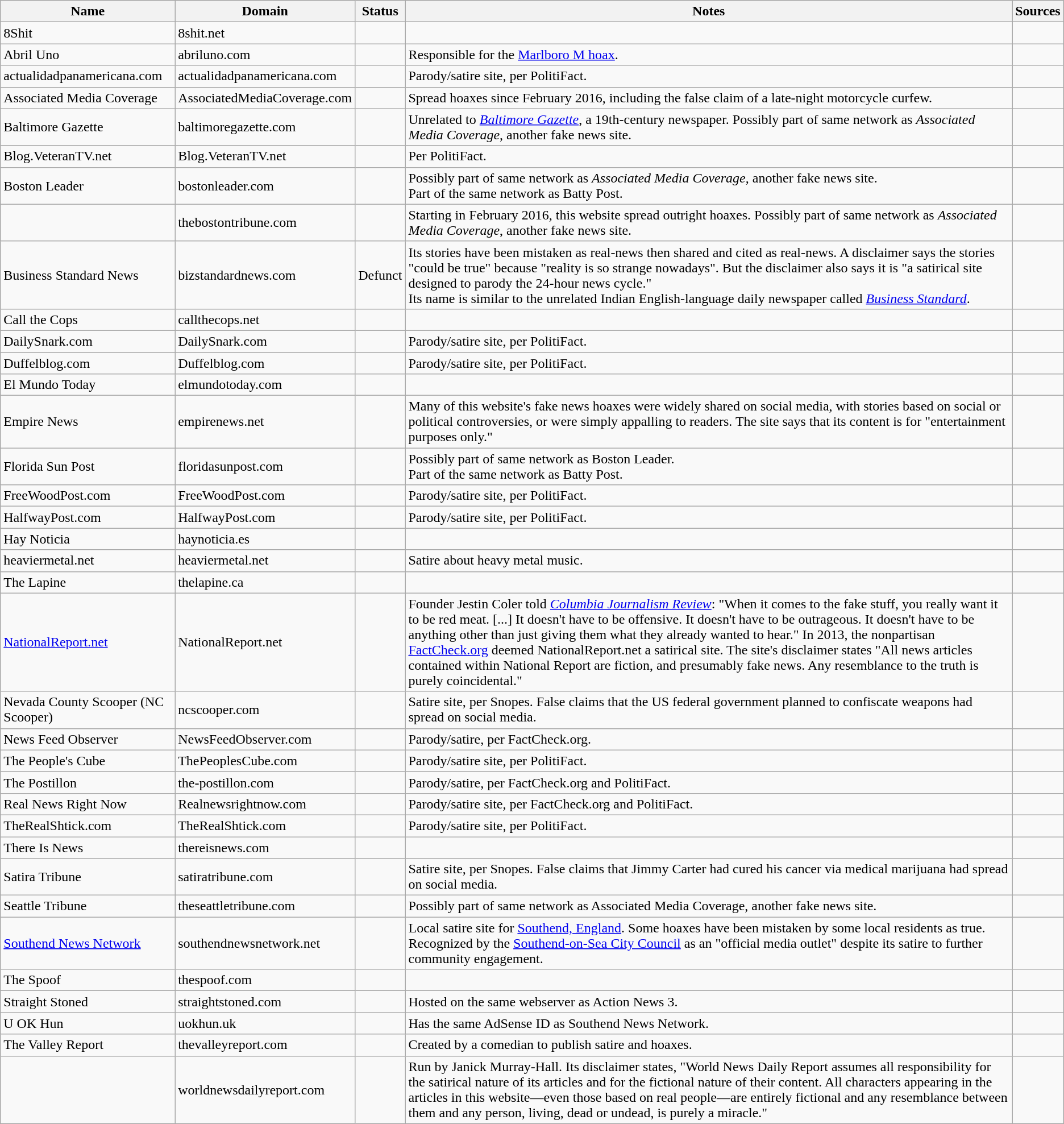<table class="wikitable sortable mw-collapsible">
<tr>
<th>Name</th>
<th>Domain</th>
<th>Status</th>
<th class="sortable">Notes</th>
<th class="unsortable">Sources</th>
</tr>
<tr>
<td>8Shit</td>
<td>8shit.net</td>
<td></td>
<td></td>
<td></td>
</tr>
<tr>
<td>Abril Uno</td>
<td>abriluno.com</td>
<td></td>
<td>Responsible for the <a href='#'>Marlboro M hoax</a>.</td>
<td></td>
</tr>
<tr>
<td>actualidadpanamericana.com</td>
<td>actualidadpanamericana.com</td>
<td></td>
<td>Parody/satire site, per PolitiFact.</td>
<td></td>
</tr>
<tr>
<td>Associated Media Coverage</td>
<td>AssociatedMediaCoverage.com</td>
<td></td>
<td>Spread hoaxes since February 2016, including the false claim of a late-night motorcycle curfew.</td>
<td></td>
</tr>
<tr>
<td>Baltimore Gazette</td>
<td>baltimoregazette.com</td>
<td></td>
<td>Unrelated to <em><a href='#'>Baltimore Gazette</a></em>, a 19th-century newspaper. Possibly part of same network as <em>Associated Media Coverage</em>, another fake news site.</td>
<td></td>
</tr>
<tr>
<td>Blog.VeteranTV.net</td>
<td>Blog.VeteranTV.net</td>
<td></td>
<td>Per PolitiFact.</td>
<td></td>
</tr>
<tr>
<td>Boston Leader</td>
<td>bostonleader.com</td>
<td></td>
<td>Possibly part of same network as <em>Associated Media Coverage</em>, another fake news site.<br>Part of the same network as Batty Post.</td>
<td></td>
</tr>
<tr>
<td></td>
<td>thebostontribune.com</td>
<td></td>
<td>Starting in February 2016, this website spread outright hoaxes. Possibly part of same network as <em>Associated Media Coverage</em>, another fake news site.</td>
<td></td>
</tr>
<tr>
<td>Business Standard News</td>
<td>bizstandardnews.com</td>
<td>Defunct</td>
<td>Its stories have been mistaken as real-news then shared and cited as real-news. A disclaimer says the stories "could be true" because "reality is so strange nowadays". But the disclaimer also says it is "a satirical site designed to parody the 24-hour news cycle."<br>Its name is similar to the unrelated Indian English-language daily newspaper called <em><a href='#'>Business Standard</a></em>.</td>
<td></td>
</tr>
<tr>
<td>Call the Cops</td>
<td>callthecops.net</td>
<td></td>
<td></td>
<td></td>
</tr>
<tr>
<td>DailySnark.com</td>
<td>DailySnark.com</td>
<td></td>
<td>Parody/satire site, per PolitiFact.</td>
<td></td>
</tr>
<tr>
<td>Duffelblog.com</td>
<td>Duffelblog.com</td>
<td></td>
<td>Parody/satire site, per PolitiFact.</td>
<td></td>
</tr>
<tr>
<td>El Mundo Today</td>
<td>elmundotoday.com</td>
<td></td>
<td></td>
<td></td>
</tr>
<tr>
<td>Empire News</td>
<td>empirenews.net</td>
<td></td>
<td>Many of this website's fake news hoaxes were widely shared on social media, with stories based on social or political controversies, or were simply appalling to readers. The site says that its content is for "entertainment purposes only."</td>
<td></td>
</tr>
<tr>
<td>Florida Sun Post</td>
<td>floridasunpost.com</td>
<td></td>
<td>Possibly part of same network as Boston Leader.<br>Part of the same network as Batty Post.</td>
<td></td>
</tr>
<tr>
<td>FreeWoodPost.com</td>
<td>FreeWoodPost.com</td>
<td></td>
<td>Parody/satire site, per PolitiFact.</td>
<td></td>
</tr>
<tr>
<td>HalfwayPost.com</td>
<td>HalfwayPost.com</td>
<td></td>
<td>Parody/satire site, per PolitiFact.</td>
<td></td>
</tr>
<tr>
<td>Hay Noticia</td>
<td>haynoticia.es</td>
<td></td>
<td></td>
<td></td>
</tr>
<tr>
<td>heaviermetal.net</td>
<td>heaviermetal.net</td>
<td></td>
<td>Satire about heavy metal music.</td>
<td></td>
</tr>
<tr>
<td>The Lapine</td>
<td>thelapine.ca</td>
<td></td>
<td></td>
<td></td>
</tr>
<tr>
<td><a href='#'>NationalReport.net</a></td>
<td>NationalReport.net</td>
<td></td>
<td>Founder Jestin Coler told <em><a href='#'>Columbia Journalism Review</a></em>: "When it comes to the fake stuff, you really want it to be red meat. [...] It doesn't have to be offensive. It doesn't have to be outrageous. It doesn't have to be anything other than just giving them what they already wanted to hear." In 2013, the nonpartisan <a href='#'>FactCheck.org</a> deemed NationalReport.net a satirical site. The site's disclaimer states "All news articles contained within National Report are fiction, and presumably fake news. Any resemblance to the truth is purely coincidental."</td>
<td></td>
</tr>
<tr>
<td>Nevada County Scooper (NC Scooper)</td>
<td>ncscooper.com</td>
<td></td>
<td>Satire site, per Snopes. False claims that the US federal government planned to confiscate weapons had spread on social media.</td>
<td></td>
</tr>
<tr>
<td>News Feed Observer</td>
<td>NewsFeedObserver.com</td>
<td></td>
<td>Parody/satire, per FactCheck.org.</td>
<td></td>
</tr>
<tr>
<td>The People's Cube</td>
<td>ThePeoplesCube.com</td>
<td></td>
<td>Parody/satire site, per PolitiFact.</td>
<td></td>
</tr>
<tr>
<td>The Postillon</td>
<td>the-postillon.com</td>
<td></td>
<td>Parody/satire, per FactCheck.org and PolitiFact.</td>
<td></td>
</tr>
<tr>
<td>Real News Right Now</td>
<td>Realnewsrightnow.com</td>
<td></td>
<td>Parody/satire site, per FactCheck.org and PolitiFact.</td>
<td></td>
</tr>
<tr>
<td>TheRealShtick.com</td>
<td>TheRealShtick.com</td>
<td></td>
<td>Parody/satire site, per PolitiFact.</td>
<td></td>
</tr>
<tr>
<td>There Is News</td>
<td>thereisnews.com</td>
<td></td>
<td></td>
<td></td>
</tr>
<tr>
<td>Satira Tribune</td>
<td>satiratribune.com</td>
<td></td>
<td>Satire site, per Snopes. False claims that Jimmy Carter had cured his cancer via medical marijuana had spread on social media.</td>
<td></td>
</tr>
<tr>
<td>Seattle Tribune</td>
<td>theseattletribune.com</td>
<td></td>
<td>Possibly part of same network as Associated Media Coverage, another fake news site.</td>
<td></td>
</tr>
<tr>
<td><a href='#'>Southend News Network</a></td>
<td>southendnewsnetwork.net</td>
<td></td>
<td>Local satire site for <a href='#'>Southend, England</a>. Some hoaxes have been mistaken by some local residents as true. Recognized by the <a href='#'>Southend-on-Sea City Council</a> as an "official media outlet" despite its satire to further community engagement.</td>
<td></td>
</tr>
<tr>
<td>The Spoof</td>
<td>thespoof.com</td>
<td></td>
<td></td>
<td></td>
</tr>
<tr>
<td>Straight Stoned</td>
<td>straightstoned.com</td>
<td></td>
<td>Hosted on the same webserver as Action News 3.</td>
<td></td>
</tr>
<tr>
<td>U OK Hun</td>
<td>uokhun.uk</td>
<td></td>
<td>Has the same AdSense ID as Southend News Network.</td>
<td></td>
</tr>
<tr>
<td>The Valley Report</td>
<td>thevalleyreport.com</td>
<td></td>
<td>Created by a comedian to publish satire and hoaxes.</td>
<td></td>
</tr>
<tr>
<td></td>
<td>worldnewsdailyreport.com</td>
<td></td>
<td>Run by Janick Murray-Hall. Its disclaimer states, "World News Daily Report assumes all responsibility for the satirical nature of its articles and for the fictional nature of their content. All characters appearing in the articles in this website—even those based on real people—are entirely fictional and any resemblance between them and any person, living, dead or undead, is purely a miracle."</td>
<td></td>
</tr>
</table>
